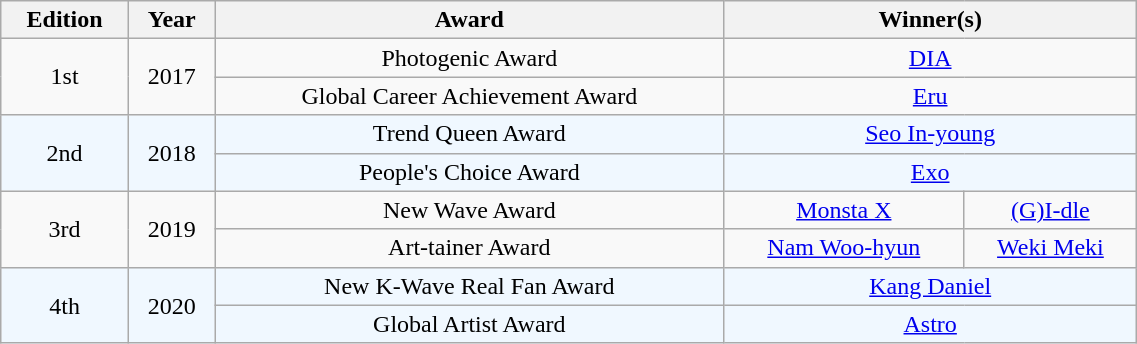<table class="wikitable" style="text-align: center; width: 60%;">
<tr>
<th>Edition</th>
<th>Year</th>
<th>Award</th>
<th colspan="2">Winner(s)</th>
</tr>
<tr>
<td rowspan="2">1st</td>
<td rowspan="2">2017</td>
<td>Photogenic Award</td>
<td colspan="2"><a href='#'>DIA</a></td>
</tr>
<tr>
<td>Global Career Achievement Award</td>
<td colspan="2"><a href='#'>Eru</a></td>
</tr>
<tr style="background:#f0f8ff;">
<td rowspan="2">2nd</td>
<td rowspan="2">2018</td>
<td>Trend Queen Award</td>
<td colspan="2"><a href='#'>Seo In-young</a></td>
</tr>
<tr style="background:#f0f8ff;">
<td>People's Choice Award</td>
<td colspan="2"><a href='#'>Exo</a></td>
</tr>
<tr>
<td rowspan="2">3rd</td>
<td rowspan="2">2019</td>
<td>New Wave Award</td>
<td><a href='#'>Monsta X</a></td>
<td><a href='#'>(G)I-dle</a></td>
</tr>
<tr>
<td>Art-tainer Award</td>
<td><a href='#'>Nam Woo-hyun</a></td>
<td><a href='#'>Weki Meki</a></td>
</tr>
<tr style="background:#f0f8ff;">
<td rowspan="2">4th</td>
<td rowspan="2">2020</td>
<td>New K-Wave Real Fan Award</td>
<td colspan="2"><a href='#'>Kang Daniel</a></td>
</tr>
<tr style="background:#f0f8ff;">
<td>Global Artist Award</td>
<td colspan="2"><a href='#'>Astro</a></td>
</tr>
</table>
